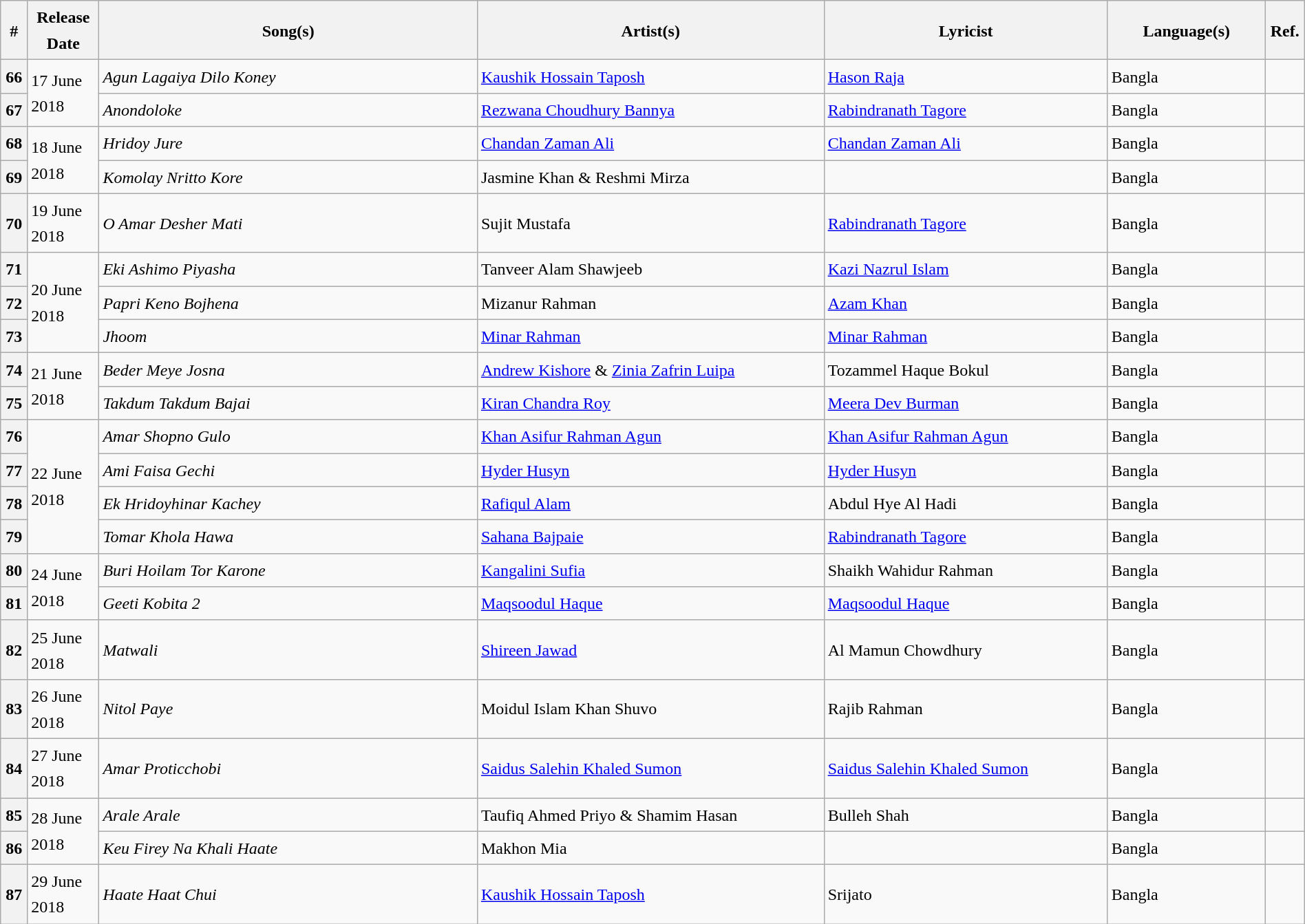<table class="wikitable" style="text-align:left; font-size:100%; line-height:25px; width:100%;">
<tr>
<th style="width:1%;">#</th>
<th style="width:04%;">Release Date </th>
<th style="width:24%;">Song(s)</th>
<th style="width:22%;">Artist(s)</th>
<th style="width:18%;">Lyricist</th>
<th style="width:10%;">Language(s)</th>
<th style="width:1%;">Ref.</th>
</tr>
<tr>
<th>66</th>
<td rowspan="2">17 June 2018</td>
<td><em>Agun Lagaiya Dilo Koney</em></td>
<td><a href='#'>Kaushik Hossain Taposh</a></td>
<td><a href='#'>Hason Raja</a></td>
<td>Bangla</td>
<td></td>
</tr>
<tr>
<th>67</th>
<td><em>Anondoloke</em></td>
<td><a href='#'>Rezwana Choudhury Bannya</a></td>
<td><a href='#'>Rabindranath Tagore</a></td>
<td>Bangla</td>
<td></td>
</tr>
<tr>
<th>68</th>
<td rowspan="2">18 June 2018</td>
<td><em>Hridoy Jure</em></td>
<td><a href='#'>Chandan Zaman Ali</a></td>
<td><a href='#'>Chandan Zaman Ali</a></td>
<td>Bangla</td>
<td></td>
</tr>
<tr>
<th>69</th>
<td><em>Komolay Nritto Kore</em></td>
<td>Jasmine Khan & Reshmi Mirza</td>
<td></td>
<td>Bangla</td>
<td></td>
</tr>
<tr>
<th>70</th>
<td>19 June 2018</td>
<td><em>O Amar Desher Mati</em></td>
<td>Sujit Mustafa</td>
<td><a href='#'>Rabindranath Tagore</a></td>
<td>Bangla</td>
<td></td>
</tr>
<tr>
<th>71</th>
<td rowspan="3">20 June 2018</td>
<td><em>Eki Ashimo Piyasha</em></td>
<td>Tanveer Alam Shawjeeb</td>
<td><a href='#'>Kazi Nazrul Islam</a></td>
<td>Bangla</td>
<td></td>
</tr>
<tr>
<th>72</th>
<td><em>Papri Keno Bojhena</em></td>
<td>Mizanur Rahman</td>
<td><a href='#'>Azam Khan</a></td>
<td>Bangla</td>
<td></td>
</tr>
<tr>
<th>73</th>
<td><em>Jhoom</em></td>
<td><a href='#'>Minar Rahman</a></td>
<td><a href='#'>Minar Rahman</a></td>
<td>Bangla</td>
<td></td>
</tr>
<tr>
<th>74</th>
<td rowspan="2">21 June 2018</td>
<td><em>Beder Meye Josna</em></td>
<td><a href='#'>Andrew Kishore</a> & <a href='#'>Zinia Zafrin Luipa</a></td>
<td>Tozammel Haque Bokul</td>
<td>Bangla</td>
<td></td>
</tr>
<tr>
<th>75</th>
<td><em>Takdum Takdum Bajai</em></td>
<td><a href='#'>Kiran Chandra Roy</a></td>
<td><a href='#'>Meera Dev Burman</a></td>
<td>Bangla</td>
<td></td>
</tr>
<tr>
<th>76</th>
<td rowspan="4">22 June 2018</td>
<td><em>Amar Shopno Gulo</em></td>
<td><a href='#'>Khan Asifur Rahman Agun</a></td>
<td><a href='#'>Khan Asifur Rahman Agun</a></td>
<td>Bangla</td>
<td></td>
</tr>
<tr>
<th>77</th>
<td><em>Ami Faisa Gechi</em></td>
<td><a href='#'>Hyder Husyn</a></td>
<td><a href='#'>Hyder Husyn</a></td>
<td>Bangla</td>
<td></td>
</tr>
<tr>
<th>78</th>
<td><em>Ek Hridoyhinar Kachey</em></td>
<td><a href='#'>Rafiqul Alam</a></td>
<td>Abdul Hye Al Hadi</td>
<td>Bangla</td>
<td></td>
</tr>
<tr>
<th>79</th>
<td><em>Tomar Khola Hawa</em></td>
<td><a href='#'>Sahana Bajpaie</a></td>
<td><a href='#'>Rabindranath Tagore</a></td>
<td>Bangla</td>
<td></td>
</tr>
<tr>
<th>80</th>
<td rowspan="2">24 June 2018</td>
<td><em>Buri Hoilam Tor Karone</em></td>
<td><a href='#'>Kangalini Sufia</a></td>
<td>Shaikh Wahidur Rahman</td>
<td>Bangla</td>
<td></td>
</tr>
<tr>
<th>81</th>
<td><em>Geeti Kobita 2</em></td>
<td><a href='#'>Maqsoodul Haque</a></td>
<td><a href='#'>Maqsoodul Haque</a></td>
<td>Bangla</td>
<td></td>
</tr>
<tr>
<th>82</th>
<td>25 June 2018</td>
<td><em>Matwali</em></td>
<td><a href='#'>Shireen Jawad</a></td>
<td>Al Mamun Chowdhury</td>
<td>Bangla</td>
<td></td>
</tr>
<tr>
<th>83</th>
<td>26 June 2018</td>
<td><em>Nitol Paye</em></td>
<td>Moidul Islam Khan Shuvo</td>
<td>Rajib Rahman</td>
<td>Bangla</td>
<td></td>
</tr>
<tr>
<th>84</th>
<td>27 June 2018</td>
<td><em>Amar Proticchobi</em></td>
<td><a href='#'>Saidus Salehin Khaled Sumon</a></td>
<td><a href='#'>Saidus Salehin Khaled Sumon</a></td>
<td>Bangla</td>
<td></td>
</tr>
<tr>
<th>85</th>
<td rowspan="2">28 June 2018</td>
<td><em>Arale Arale</em></td>
<td>Taufiq Ahmed Priyo & Shamim Hasan</td>
<td>Bulleh Shah</td>
<td>Bangla</td>
<td></td>
</tr>
<tr>
<th>86</th>
<td><em>Keu Firey Na Khali Haate</em></td>
<td>Makhon Mia</td>
<td></td>
<td>Bangla</td>
<td></td>
</tr>
<tr>
<th>87</th>
<td>29 June 2018</td>
<td><em>Haate Haat Chui</em></td>
<td><a href='#'>Kaushik Hossain Taposh</a></td>
<td>Srijato</td>
<td>Bangla</td>
<td></td>
</tr>
</table>
